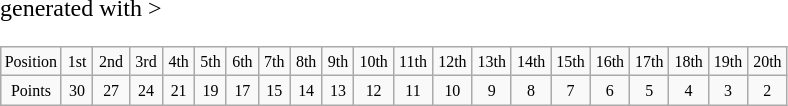<table class="wikitable" <hiddentext>generated with >
<tr style="font-size:8pt" align="center">
<td width="33" height="14">Position</td>
<td width="16">1st</td>
<td width="19">2nd</td>
<td width="17">3rd</td>
<td width="16">4th</td>
<td width="16">5th</td>
<td width="16">6th</td>
<td width="16">7th</td>
<td width="16">8th</td>
<td width="16">9th</td>
<td width="21">10th</td>
<td width="21">11th</td>
<td width="21">12th</td>
<td width="21">13th</td>
<td width="21">14th</td>
<td width="21">15th</td>
<td width="21">16th</td>
<td width="21">17th</td>
<td width="21">18th</td>
<td width="21">19th</td>
<td width="21">20th</td>
</tr>
<tr style="font-size:8pt" align="center">
<td height="14">Points</td>
<td>30</td>
<td>27</td>
<td>24</td>
<td>21</td>
<td>19</td>
<td>17</td>
<td>15</td>
<td>14</td>
<td>13</td>
<td>12</td>
<td>11</td>
<td>10</td>
<td>9</td>
<td>8</td>
<td>7</td>
<td>6</td>
<td>5</td>
<td>4</td>
<td>3</td>
<td>2</td>
</tr>
</table>
